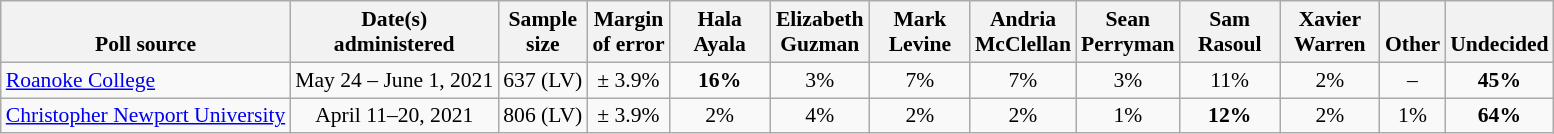<table class="wikitable" style="font-size:90%;text-align:center;">
<tr valign=bottom>
<th>Poll source</th>
<th>Date(s)<br>administered</th>
<th>Sample<br>size</th>
<th>Margin<br>of error</th>
<th style="width:60px;">Hala Ayala</th>
<th style="width:60px;">Elizabeth Guzman</th>
<th style="width:60px;">Mark Levine</th>
<th style="width:60px;">Andria McClellan</th>
<th style="width:60px;">Sean Perryman</th>
<th style="width:60px;">Sam Rasoul</th>
<th style="width:60px;">Xavier Warren</th>
<th>Other</th>
<th>Undecided</th>
</tr>
<tr>
<td style="text-align:left;"><a href='#'>Roanoke College</a></td>
<td>May 24 – June 1, 2021</td>
<td>637 (LV)</td>
<td>± 3.9%</td>
<td><strong>16%</strong></td>
<td>3%</td>
<td>7%</td>
<td>7%</td>
<td>3%</td>
<td>11%</td>
<td>2%</td>
<td>–</td>
<td><strong>45%</strong></td>
</tr>
<tr>
<td style="text-align:left;"><a href='#'>Christopher Newport University</a></td>
<td>April 11–20, 2021</td>
<td>806 (LV)</td>
<td>± 3.9%</td>
<td>2%</td>
<td>4%</td>
<td>2%</td>
<td>2%</td>
<td>1%</td>
<td><strong>12%</strong></td>
<td>2%</td>
<td>1%</td>
<td><strong>64%</strong></td>
</tr>
</table>
